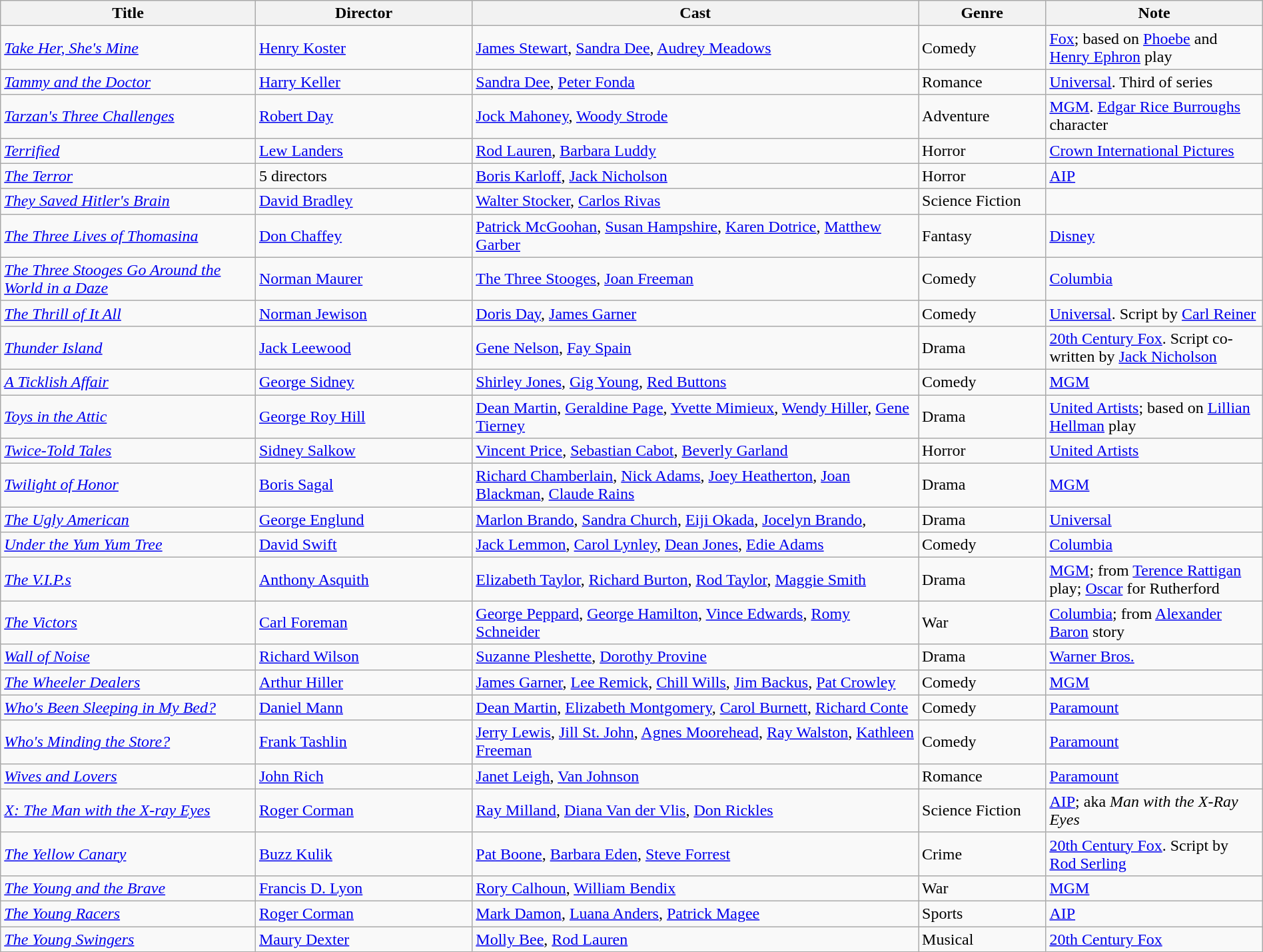<table class="wikitable" width= "100%">
<tr>
<th width=20%>Title</th>
<th width=17%>Director</th>
<th width=35%>Cast</th>
<th width=10%>Genre</th>
<th width=17%>Note</th>
</tr>
<tr>
<td><em><a href='#'>Take Her, She's Mine</a></em></td>
<td><a href='#'>Henry Koster</a></td>
<td><a href='#'>James Stewart</a>, <a href='#'>Sandra Dee</a>, <a href='#'>Audrey Meadows</a></td>
<td>Comedy</td>
<td><a href='#'>Fox</a>; based on <a href='#'>Phoebe</a> and <a href='#'>Henry Ephron</a> play</td>
</tr>
<tr>
<td><em><a href='#'>Tammy and the Doctor</a></em></td>
<td><a href='#'>Harry Keller</a></td>
<td><a href='#'>Sandra Dee</a>, <a href='#'>Peter Fonda</a></td>
<td>Romance</td>
<td><a href='#'>Universal</a>. Third of series</td>
</tr>
<tr>
<td><em><a href='#'>Tarzan's Three Challenges</a></em></td>
<td><a href='#'>Robert Day</a></td>
<td><a href='#'>Jock Mahoney</a>, <a href='#'>Woody Strode</a></td>
<td>Adventure</td>
<td><a href='#'>MGM</a>. <a href='#'>Edgar Rice Burroughs</a> character</td>
</tr>
<tr>
<td><em><a href='#'>Terrified</a></em></td>
<td><a href='#'>Lew Landers</a></td>
<td><a href='#'>Rod Lauren</a>, <a href='#'>Barbara Luddy</a></td>
<td>Horror</td>
<td><a href='#'>Crown International Pictures</a></td>
</tr>
<tr>
<td><em><a href='#'>The Terror</a></em></td>
<td>5 directors</td>
<td><a href='#'>Boris Karloff</a>, <a href='#'>Jack Nicholson</a></td>
<td>Horror</td>
<td><a href='#'>AIP</a></td>
</tr>
<tr>
<td><em><a href='#'>They Saved Hitler's Brain</a></em></td>
<td><a href='#'>David Bradley</a></td>
<td><a href='#'>Walter Stocker</a>, <a href='#'>Carlos Rivas</a></td>
<td>Science Fiction</td>
<td></td>
</tr>
<tr>
<td><em><a href='#'>The Three Lives of Thomasina</a></em></td>
<td><a href='#'>Don Chaffey</a></td>
<td><a href='#'>Patrick McGoohan</a>, <a href='#'>Susan Hampshire</a>, <a href='#'>Karen Dotrice</a>, <a href='#'>Matthew Garber</a></td>
<td>Fantasy</td>
<td><a href='#'>Disney</a></td>
</tr>
<tr>
<td><em><a href='#'>The Three Stooges Go Around the World in a Daze</a></em></td>
<td><a href='#'>Norman Maurer</a></td>
<td><a href='#'>The Three Stooges</a>, <a href='#'>Joan Freeman</a></td>
<td>Comedy</td>
<td><a href='#'>Columbia</a></td>
</tr>
<tr>
<td><em><a href='#'>The Thrill of It All</a></em></td>
<td><a href='#'>Norman Jewison</a></td>
<td><a href='#'>Doris Day</a>, <a href='#'>James Garner</a></td>
<td>Comedy</td>
<td><a href='#'>Universal</a>. Script by <a href='#'>Carl Reiner</a></td>
</tr>
<tr>
<td><em><a href='#'>Thunder Island</a></em></td>
<td><a href='#'>Jack Leewood</a></td>
<td><a href='#'>Gene Nelson</a>, <a href='#'>Fay Spain</a></td>
<td>Drama</td>
<td><a href='#'>20th Century Fox</a>. Script co-written by <a href='#'>Jack Nicholson</a></td>
</tr>
<tr>
<td><em><a href='#'>A Ticklish Affair</a></em></td>
<td><a href='#'>George Sidney</a></td>
<td><a href='#'>Shirley Jones</a>, <a href='#'>Gig Young</a>, <a href='#'>Red Buttons</a></td>
<td>Comedy</td>
<td><a href='#'>MGM</a></td>
</tr>
<tr>
<td><em><a href='#'>Toys in the Attic</a></em></td>
<td><a href='#'>George Roy Hill</a></td>
<td><a href='#'>Dean Martin</a>, <a href='#'>Geraldine Page</a>, <a href='#'>Yvette Mimieux</a>, <a href='#'>Wendy Hiller</a>, <a href='#'>Gene Tierney</a></td>
<td>Drama</td>
<td><a href='#'>United Artists</a>; based on <a href='#'>Lillian Hellman</a> play</td>
</tr>
<tr>
<td><em><a href='#'>Twice-Told Tales</a> </em></td>
<td><a href='#'>Sidney Salkow</a></td>
<td><a href='#'>Vincent Price</a>, <a href='#'>Sebastian Cabot</a>, <a href='#'>Beverly Garland</a></td>
<td>Horror</td>
<td><a href='#'>United Artists</a></td>
</tr>
<tr>
<td><em><a href='#'>Twilight of Honor</a></em></td>
<td><a href='#'>Boris Sagal</a></td>
<td><a href='#'>Richard Chamberlain</a>, <a href='#'>Nick Adams</a>, <a href='#'>Joey Heatherton</a>, <a href='#'>Joan Blackman</a>, <a href='#'>Claude Rains</a></td>
<td>Drama</td>
<td><a href='#'>MGM</a></td>
</tr>
<tr>
<td><em><a href='#'>The Ugly American</a></em></td>
<td><a href='#'>George Englund</a></td>
<td><a href='#'>Marlon Brando</a>, <a href='#'>Sandra Church</a>, <a href='#'>Eiji Okada</a>, <a href='#'>Jocelyn Brando</a>,</td>
<td>Drama</td>
<td><a href='#'>Universal</a></td>
</tr>
<tr>
<td><em><a href='#'>Under the Yum Yum Tree</a></em></td>
<td><a href='#'>David Swift</a></td>
<td><a href='#'>Jack Lemmon</a>, <a href='#'>Carol Lynley</a>, <a href='#'>Dean Jones</a>, <a href='#'>Edie Adams</a></td>
<td>Comedy</td>
<td><a href='#'>Columbia</a></td>
</tr>
<tr>
<td><em><a href='#'>The V.I.P.s</a></em></td>
<td><a href='#'>Anthony Asquith</a></td>
<td><a href='#'>Elizabeth Taylor</a>, <a href='#'>Richard Burton</a>, <a href='#'>Rod Taylor</a>, <a href='#'>Maggie Smith</a></td>
<td>Drama</td>
<td><a href='#'>MGM</a>; from <a href='#'>Terence Rattigan</a> play; <a href='#'>Oscar</a> for Rutherford</td>
</tr>
<tr>
<td><em><a href='#'>The Victors</a></em></td>
<td><a href='#'>Carl Foreman</a></td>
<td><a href='#'>George Peppard</a>, <a href='#'>George Hamilton</a>, <a href='#'>Vince Edwards</a>, <a href='#'>Romy Schneider</a></td>
<td>War</td>
<td><a href='#'>Columbia</a>; from <a href='#'>Alexander Baron</a> story</td>
</tr>
<tr>
<td><em><a href='#'>Wall of Noise</a></em></td>
<td><a href='#'>Richard Wilson</a></td>
<td><a href='#'>Suzanne Pleshette</a>, <a href='#'>Dorothy Provine</a></td>
<td>Drama</td>
<td><a href='#'>Warner Bros.</a></td>
</tr>
<tr>
<td><em><a href='#'>The Wheeler Dealers</a></em></td>
<td><a href='#'>Arthur Hiller</a></td>
<td><a href='#'>James Garner</a>, <a href='#'>Lee Remick</a>, <a href='#'>Chill Wills</a>, <a href='#'>Jim Backus</a>, <a href='#'>Pat Crowley</a></td>
<td>Comedy</td>
<td><a href='#'>MGM</a></td>
</tr>
<tr>
<td><em><a href='#'>Who's Been Sleeping in My Bed?</a></em></td>
<td><a href='#'>Daniel Mann</a></td>
<td><a href='#'>Dean Martin</a>, <a href='#'>Elizabeth Montgomery</a>, <a href='#'>Carol Burnett</a>, <a href='#'>Richard Conte</a></td>
<td>Comedy</td>
<td><a href='#'>Paramount</a></td>
</tr>
<tr>
<td><em><a href='#'>Who's Minding the Store?</a></em></td>
<td><a href='#'>Frank Tashlin</a></td>
<td><a href='#'>Jerry Lewis</a>, <a href='#'>Jill St. John</a>, <a href='#'>Agnes Moorehead</a>, <a href='#'>Ray Walston</a>, <a href='#'>Kathleen Freeman</a></td>
<td>Comedy</td>
<td><a href='#'>Paramount</a></td>
</tr>
<tr>
<td><em><a href='#'>Wives and Lovers</a></em></td>
<td><a href='#'>John Rich</a></td>
<td><a href='#'>Janet Leigh</a>, <a href='#'>Van Johnson</a></td>
<td>Romance</td>
<td><a href='#'>Paramount</a></td>
</tr>
<tr>
<td><em><a href='#'>X: The Man with the X-ray Eyes</a></em></td>
<td><a href='#'>Roger Corman</a></td>
<td><a href='#'>Ray Milland</a>, <a href='#'>Diana Van der Vlis</a>, <a href='#'>Don Rickles</a></td>
<td>Science Fiction</td>
<td><a href='#'>AIP</a>; aka <em>Man with the X-Ray Eyes</em></td>
</tr>
<tr>
<td><em><a href='#'>The Yellow Canary</a></em></td>
<td><a href='#'>Buzz Kulik</a></td>
<td><a href='#'>Pat Boone</a>, <a href='#'>Barbara Eden</a>, <a href='#'>Steve Forrest</a></td>
<td>Crime</td>
<td><a href='#'>20th Century Fox</a>. Script by <a href='#'>Rod Serling</a></td>
</tr>
<tr>
<td><em><a href='#'>The Young and the Brave</a></em></td>
<td><a href='#'>Francis D. Lyon</a></td>
<td><a href='#'>Rory Calhoun</a>, <a href='#'>William Bendix</a></td>
<td>War</td>
<td><a href='#'>MGM</a></td>
</tr>
<tr>
<td><em><a href='#'>The Young Racers</a></em></td>
<td><a href='#'>Roger Corman</a></td>
<td><a href='#'>Mark Damon</a>, <a href='#'>Luana Anders</a>, <a href='#'>Patrick Magee</a></td>
<td>Sports</td>
<td><a href='#'>AIP</a></td>
</tr>
<tr>
<td><em><a href='#'>The Young Swingers</a></em></td>
<td><a href='#'>Maury Dexter</a></td>
<td><a href='#'>Molly Bee</a>, <a href='#'>Rod Lauren</a></td>
<td>Musical</td>
<td><a href='#'>20th Century Fox</a></td>
</tr>
</table>
